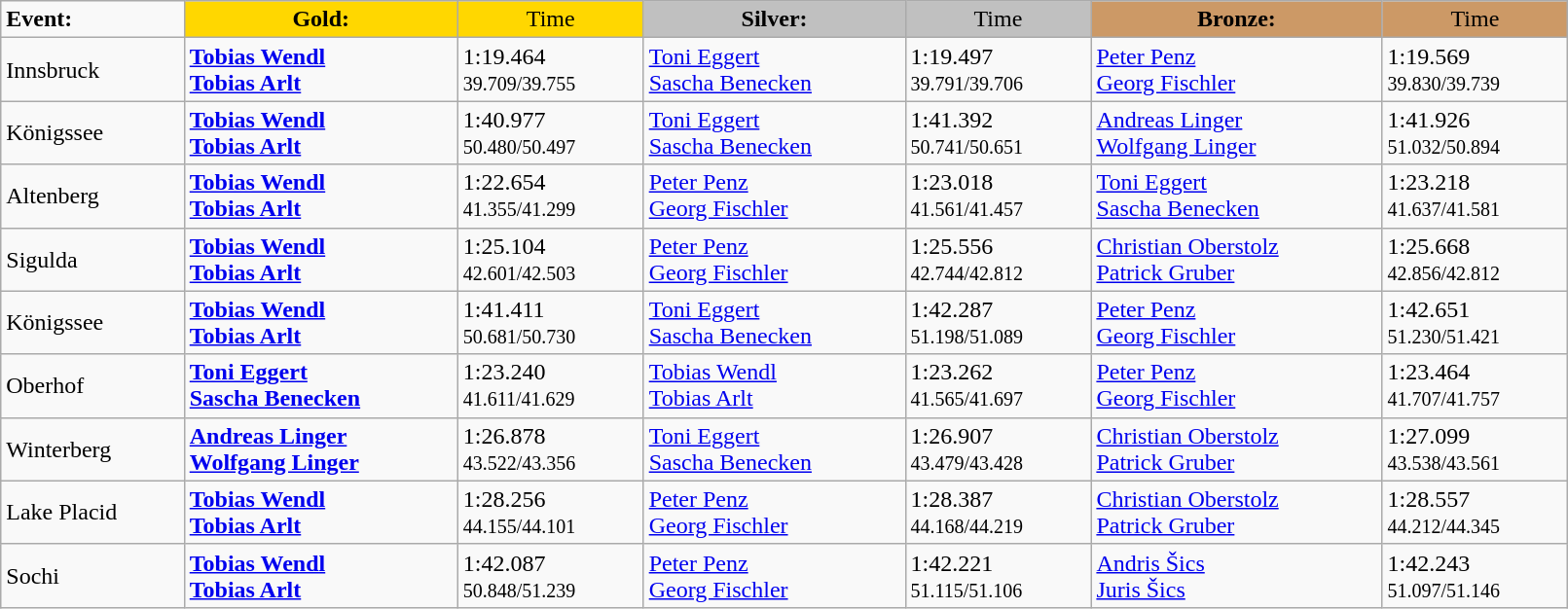<table class="wikitable" style="width:85%;">
<tr>
<td><strong>Event:</strong></td>
<td !  style="text-align:center; background:gold;"><strong>Gold:</strong></td>
<td !  style="text-align:center; background:gold;">Time</td>
<td !  style="text-align:center; background:silver;"><strong>Silver:</strong></td>
<td !  style="text-align:center; background:silver;">Time</td>
<td !  style="text-align:center; background:#c96;"><strong>Bronze:</strong></td>
<td !  style="text-align:center; background:#c96;">Time</td>
</tr>
<tr>
<td>Innsbruck</td>
<td><strong><a href='#'>Tobias Wendl</a><br><a href='#'>Tobias Arlt</a></strong><br><small></small></td>
<td>1:19.464<br><small>39.709/39.755</small></td>
<td><a href='#'>Toni Eggert</a><br><a href='#'>Sascha Benecken</a><br><small></small></td>
<td>1:19.497<br><small>39.791/39.706</small></td>
<td><a href='#'>Peter Penz</a><br><a href='#'>Georg Fischler</a><br><small></small></td>
<td>1:19.569 <br><small>39.830/39.739</small></td>
</tr>
<tr>
<td>Königssee</td>
<td><strong><a href='#'>Tobias Wendl</a> <br> <a href='#'>Tobias Arlt</a></strong><br><small></small></td>
<td>1:40.977<br><small>50.480/50.497</small></td>
<td><a href='#'>Toni Eggert</a><br><a href='#'>Sascha Benecken</a><br><small></small></td>
<td>1:41.392<br><small>50.741/50.651</small></td>
<td><a href='#'>Andreas Linger</a> <br> <a href='#'>Wolfgang Linger</a> <br> <small></small></td>
<td>1:41.926 <br><small>51.032/50.894</small></td>
</tr>
<tr>
<td>Altenberg</td>
<td><strong><a href='#'>Tobias Wendl</a> <br> <a href='#'>Tobias Arlt</a></strong><br><small></small></td>
<td>1:22.654<br><small>41.355/41.299</small></td>
<td><a href='#'>Peter Penz</a><br><a href='#'>Georg Fischler</a><br><small></small></td>
<td>1:23.018 <br><small>41.561/41.457</small></td>
<td><a href='#'>Toni Eggert</a><br><a href='#'>Sascha Benecken</a><br><small></small></td>
<td>1:23.218<br><small>41.637/41.581</small></td>
</tr>
<tr>
<td>Sigulda</td>
<td><strong><a href='#'>Tobias Wendl</a> <br> <a href='#'>Tobias Arlt</a></strong><br><small></small></td>
<td>1:25.104<br><small>42.601/42.503</small></td>
<td><a href='#'>Peter Penz</a><br><a href='#'>Georg Fischler</a><br><small></small></td>
<td>1:25.556 <br><small>42.744/42.812</small></td>
<td><a href='#'>Christian Oberstolz</a><br><a href='#'>Patrick Gruber</a><br><small></small></td>
<td>1:25.668 <br><small>42.856/42.812 </small></td>
</tr>
<tr>
<td>Königssee</td>
<td><strong><a href='#'>Tobias Wendl</a> <br> <a href='#'>Tobias Arlt</a></strong><br><small></small></td>
<td>1:41.411<br><small>50.681/50.730</small></td>
<td><a href='#'>Toni Eggert</a><br><a href='#'>Sascha Benecken</a><br><small></small></td>
<td>1:42.287<br><small>51.198/51.089</small></td>
<td><a href='#'>Peter Penz</a><br><a href='#'>Georg Fischler</a><br><small></small></td>
<td>1:42.651 <br><small>51.230/51.421</small></td>
</tr>
<tr>
<td>Oberhof</td>
<td><strong><a href='#'>Toni Eggert</a><br><a href='#'>Sascha Benecken</a></strong><br><small></small></td>
<td>1:23.240<br><small>41.611/41.629</small></td>
<td><a href='#'>Tobias Wendl</a> <br> <a href='#'>Tobias Arlt</a><br><small></small></td>
<td>1:23.262<br><small>41.565/41.697</small></td>
<td><a href='#'>Peter Penz</a><br><a href='#'>Georg Fischler</a><br><small></small></td>
<td>1:23.464 <br><small>41.707/41.757</small></td>
</tr>
<tr>
<td>Winterberg</td>
<td><strong><a href='#'>Andreas Linger</a> <br> <a href='#'>Wolfgang Linger</a></strong> <br> <small></small></td>
<td>1:26.878 <br><small>43.522/43.356</small></td>
<td><a href='#'>Toni Eggert</a><br><a href='#'>Sascha Benecken</a><br><small></small></td>
<td>1:26.907<br><small>43.479/43.428</small></td>
<td><a href='#'>Christian Oberstolz</a><br><a href='#'>Patrick Gruber</a><br><small></small></td>
<td>1:27.099 <br><small>43.538/43.561 </small></td>
</tr>
<tr>
<td>Lake Placid</td>
<td><strong><a href='#'>Tobias Wendl</a> <br> <a href='#'>Tobias Arlt</a></strong><br><small></small></td>
<td>1:28.256<br><small>44.155/44.101</small></td>
<td><a href='#'>Peter Penz</a><br><a href='#'>Georg Fischler</a><br><small></small></td>
<td>1:28.387 <br><small>44.168/44.219</small></td>
<td><a href='#'>Christian Oberstolz</a><br><a href='#'>Patrick Gruber</a><br><small></small></td>
<td>1:28.557 <br><small>44.212/44.345 </small></td>
</tr>
<tr>
<td>Sochi</td>
<td><strong><a href='#'>Tobias Wendl</a> <br> <a href='#'>Tobias Arlt</a></strong><br><small></small></td>
<td>1:42.087<br><small>50.848/51.239 </small></td>
<td><a href='#'>Peter Penz</a><br><a href='#'>Georg Fischler</a><br><small></small></td>
<td>1:42.221 <br><small>51.115/51.106</small></td>
<td><a href='#'>Andris Šics</a><br><a href='#'>Juris Šics</a><br><small></small></td>
<td>1:42.243 <br><small>51.097/51.146</small></td>
</tr>
</table>
